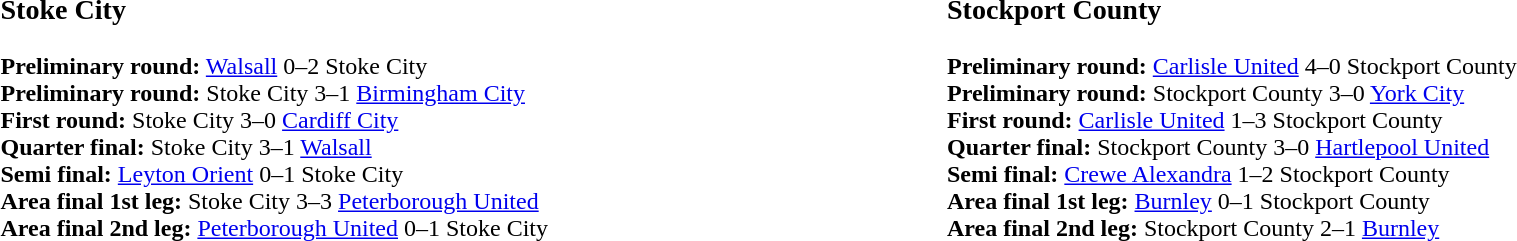<table width = 100%>
<tr>
<td width=50% valign=top><br><h3>Stoke City</h3><strong>Preliminary round:</strong> <a href='#'>Walsall</a> 0–2 Stoke City<br><strong>Preliminary round:</strong> Stoke City 3–1 <a href='#'>Birmingham City</a><br><strong>First round:</strong> Stoke City 3–0 <a href='#'>Cardiff City</a><br><strong>Quarter final:</strong> Stoke City 3–1 <a href='#'>Walsall</a><br><strong>Semi final:</strong> <a href='#'>Leyton Orient</a> 0–1 Stoke City<br><strong>Area final 1st leg:</strong> Stoke City 3–3 <a href='#'>Peterborough United</a><br><strong>Area final 2nd leg:</strong> <a href='#'>Peterborough United</a> 0–1 Stoke City</td>
<td width=50% valign=top><br><h3>Stockport County</h3><strong>Preliminary round:</strong> <a href='#'>Carlisle United</a> 4–0 Stockport County<br><strong>Preliminary round:</strong> Stockport County 3–0 <a href='#'>York City</a><br><strong>First round:</strong> <a href='#'>Carlisle United</a> 1–3 Stockport County<br><strong>Quarter final:</strong> Stockport County 3–0 <a href='#'>Hartlepool United</a><br><strong>Semi final:</strong> <a href='#'>Crewe Alexandra</a> 1–2 Stockport County<br><strong>Area final 1st leg:</strong> <a href='#'>Burnley</a> 0–1 Stockport County<br><strong>Area final 2nd leg:</strong> Stockport County 2–1 <a href='#'>Burnley</a></td>
</tr>
</table>
